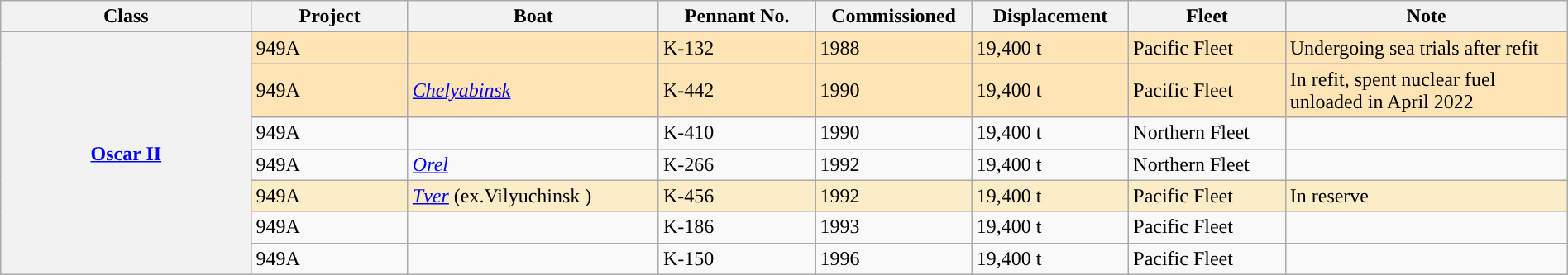<table class="wikitable sortable" style="margin:auto; width:100%;">
<tr>
<th style="text-align:center; width:16%;">Class</th>
<th style="text-align:center; width:10%;">Project</th>
<th style="text-align:center; width:16%;">Boat</th>
<th style="text-align:center; width:10%;">Pennant No.</th>
<th style="text-align:center; width:10%;">Commissioned</th>
<th style="text-align:center; width:10%;">Displacement</th>
<th style="text-align:center; width:10%;">Fleet</th>
<th style="text-align:center; width:18%;">Note</th>
</tr>
<tr style="background: #FFE4B5">
<th rowspan="7"><a href='#'>Oscar II</a></th>
<td>949A</td>
<td></td>
<td>K-132</td>
<td>1988</td>
<td>19,400 t</td>
<td>Pacific Fleet</td>
<td>Undergoing sea trials after refit</td>
</tr>
<tr style="background: #FFE4B5">
<td>949A</td>
<td><a href='#'><em>Chelyabinsk</em></a></td>
<td>K-442</td>
<td>1990</td>
<td>19,400 t</td>
<td>Pacific Fleet</td>
<td>In refit, spent nuclear fuel unloaded in April 2022</td>
</tr>
<tr>
<td>949A</td>
<td></td>
<td>K-410</td>
<td>1990</td>
<td>19,400 t</td>
<td>Northern Fleet</td>
<td></td>
</tr>
<tr>
<td>949A</td>
<td><a href='#'><em>Orel</em></a></td>
<td>K-266</td>
<td>1992</td>
<td>19,400 t</td>
<td>Northern Fleet</td>
<td></td>
</tr>
<tr style="background: #FAEDC8">
<td>949A</td>
<td><a href='#'><em>Tver</em></a> (ex.Vilyuchinsk )</td>
<td>K-456</td>
<td>1992</td>
<td>19,400 t</td>
<td>Pacific Fleet</td>
<td>In reserve</td>
</tr>
<tr>
<td>949A</td>
<td></td>
<td>K-186</td>
<td>1993</td>
<td>19,400 t</td>
<td>Pacific Fleet</td>
<td></td>
</tr>
<tr>
<td>949A</td>
<td></td>
<td>K-150</td>
<td>1996</td>
<td>19,400 t</td>
<td>Pacific Fleet</td>
<td></td>
</tr>
</table>
